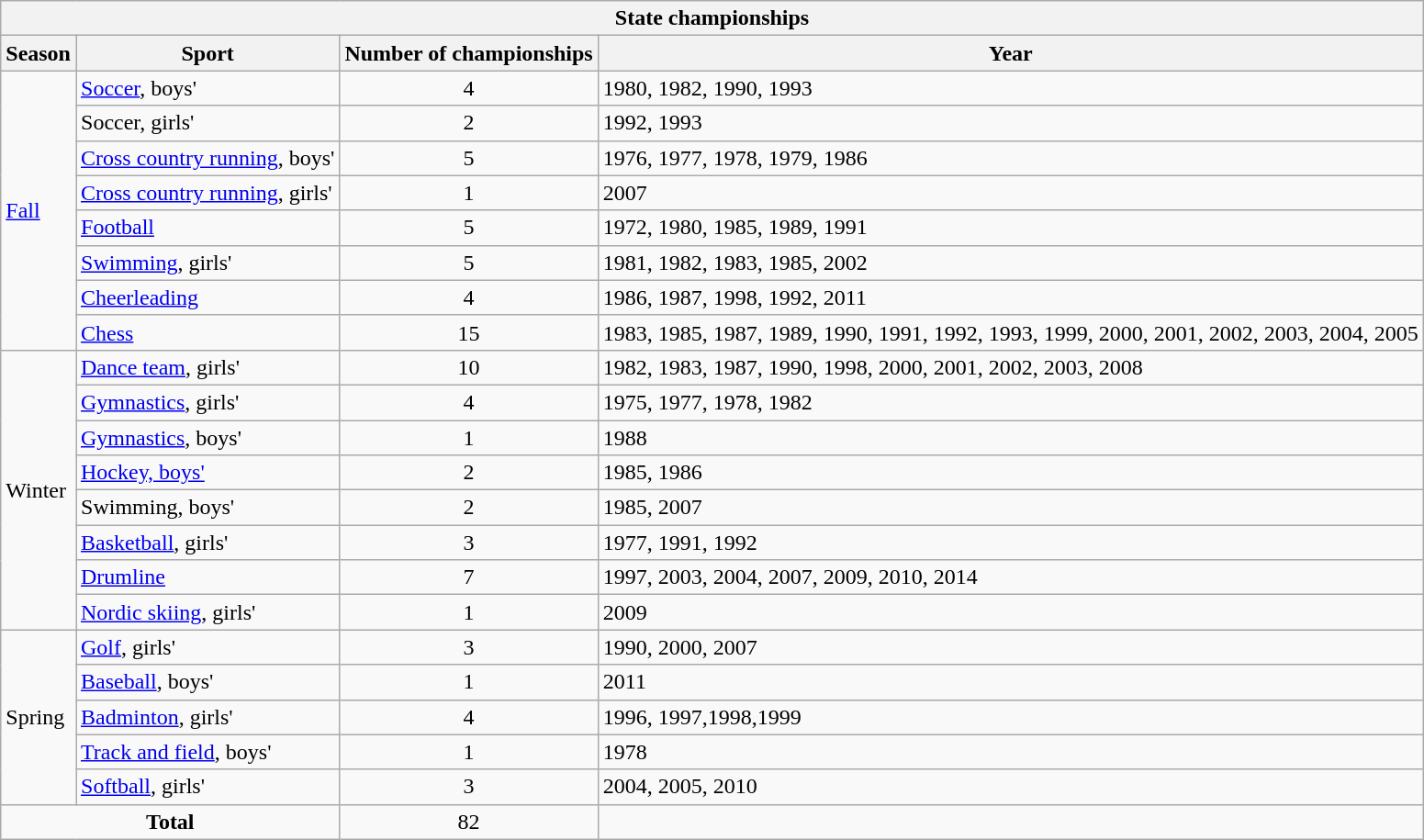<table class="wikitable">
<tr>
<th colspan="4">State championships</th>
</tr>
<tr>
<th>Season</th>
<th>Sport</th>
<th>Number of championships</th>
<th>Year</th>
</tr>
<tr>
<td rowspan="8"><a href='#'>Fall</a></td>
<td><a href='#'>Soccer</a>, boys'</td>
<td align="center">4</td>
<td>1980, 1982, 1990, 1993</td>
</tr>
<tr>
<td>Soccer,  girls'</td>
<td align="center">2</td>
<td>1992, 1993</td>
</tr>
<tr>
<td><a href='#'>Cross country running</a>, boys'</td>
<td align="center">5</td>
<td>1976, 1977, 1978, 1979, 1986</td>
</tr>
<tr>
<td><a href='#'>Cross country running</a>,  girls'</td>
<td align="center">1</td>
<td>2007</td>
</tr>
<tr>
<td><a href='#'>Football</a></td>
<td align="center">5</td>
<td>1972, 1980, 1985, 1989, 1991</td>
</tr>
<tr>
<td><a href='#'>Swimming</a>,  girls'</td>
<td align="center">5</td>
<td>1981, 1982, 1983, 1985, 2002</td>
</tr>
<tr>
<td><a href='#'>Cheerleading</a></td>
<td align="center">4</td>
<td>1986, 1987, 1998, 1992, 2011</td>
</tr>
<tr>
<td><a href='#'>Chess</a></td>
<td align="center">15</td>
<td>1983, 1985, 1987, 1989, 1990, 1991, 1992, 1993, 1999, 2000, 2001, 2002, 2003, 2004, 2005</td>
</tr>
<tr>
<td rowspan="8">Winter</td>
<td><a href='#'>Dance team</a>,  girls'</td>
<td align="center">10</td>
<td>1982, 1983, 1987, 1990, 1998, 2000, 2001, 2002, 2003, 2008</td>
</tr>
<tr>
<td><a href='#'>Gymnastics</a>,  girls'</td>
<td align="center">4</td>
<td>1975, 1977, 1978, 1982</td>
</tr>
<tr>
<td><a href='#'>Gymnastics</a>, boys'</td>
<td align="center">1</td>
<td>1988</td>
</tr>
<tr>
<td><a href='#'>Hockey, boys'</a></td>
<td align="center">2</td>
<td>1985, 1986</td>
</tr>
<tr>
<td>Swimming, boys'</td>
<td align="center">2</td>
<td>1985, 2007</td>
</tr>
<tr>
<td><a href='#'>Basketball</a>,  girls'</td>
<td align="center">3</td>
<td>1977, 1991, 1992</td>
</tr>
<tr>
<td><a href='#'>Drumline</a></td>
<td align="center">7</td>
<td>1997, 2003, 2004, 2007, 2009, 2010, 2014</td>
</tr>
<tr>
<td><a href='#'>Nordic skiing</a>,  girls'</td>
<td align="center">1</td>
<td>2009</td>
</tr>
<tr>
<td rowspan="5">Spring</td>
<td><a href='#'>Golf</a>,  girls'</td>
<td align="center">3</td>
<td>1990, 2000, 2007</td>
</tr>
<tr>
<td><a href='#'>Baseball</a>, boys'</td>
<td align="center">1</td>
<td>2011</td>
</tr>
<tr>
<td><a href='#'>Badminton</a>,  girls'</td>
<td align="center">4</td>
<td>1996, 1997,1998,1999</td>
</tr>
<tr>
<td><a href='#'>Track and field</a>, boys'</td>
<td align="center">1</td>
<td>1978</td>
</tr>
<tr>
<td><a href='#'>Softball</a>, girls'</td>
<td align="center">3</td>
<td>2004, 2005, 2010</td>
</tr>
<tr>
<td align="center" colspan="2"><strong>Total</strong></td>
<td align="center">82</td>
<td></td>
</tr>
</table>
